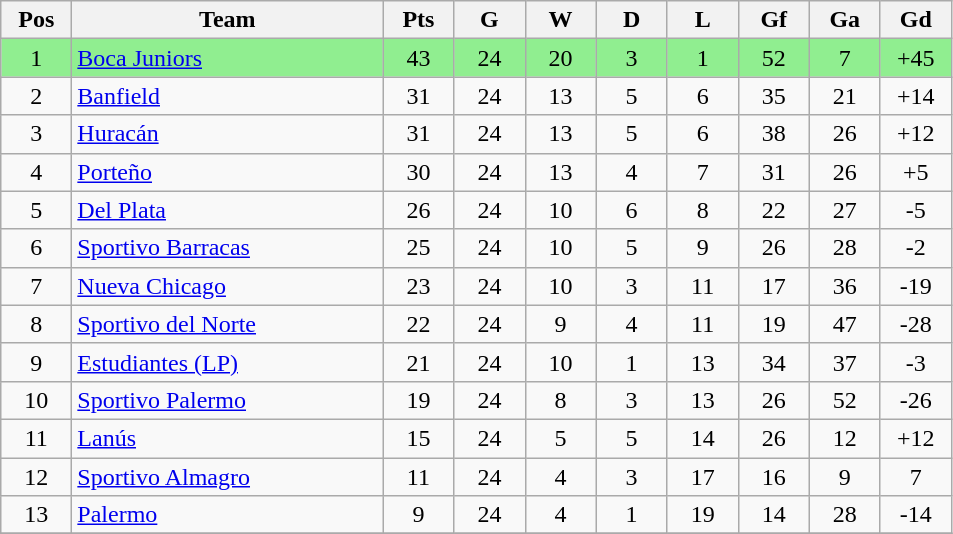<table class="wikitable" style="text-align:center">
<tr>
<th width=40px>Pos</th>
<th width=200px>Team</th>
<th width=40px>Pts</th>
<th width=40px>G</th>
<th width=40px>W</th>
<th width=40px>D</th>
<th width=40px>L</th>
<th width=40px>Gf</th>
<th width=40px>Ga</th>
<th width=40px>Gd</th>
</tr>
<tr bgcolor="lightgreen">
<td>1</td>
<td align="left"><a href='#'>Boca Juniors</a></td>
<td>43</td>
<td>24</td>
<td>20</td>
<td>3</td>
<td>1</td>
<td>52</td>
<td>7</td>
<td>+45</td>
</tr>
<tr>
<td>2</td>
<td align="left"><a href='#'>Banfield</a></td>
<td>31</td>
<td>24</td>
<td>13</td>
<td>5</td>
<td>6</td>
<td>35</td>
<td>21</td>
<td>+14</td>
</tr>
<tr>
<td>3</td>
<td align="left"><a href='#'>Huracán</a></td>
<td>31</td>
<td>24</td>
<td>13</td>
<td>5</td>
<td>6</td>
<td>38</td>
<td>26</td>
<td>+12</td>
</tr>
<tr>
<td>4</td>
<td align="left"><a href='#'>Porteño</a></td>
<td>30</td>
<td>24</td>
<td>13</td>
<td>4</td>
<td>7</td>
<td>31</td>
<td>26</td>
<td>+5</td>
</tr>
<tr>
<td>5</td>
<td align="left"><a href='#'>Del Plata</a></td>
<td>26</td>
<td>24</td>
<td>10</td>
<td>6</td>
<td>8</td>
<td>22</td>
<td>27</td>
<td>-5</td>
</tr>
<tr>
<td>6</td>
<td align="left"><a href='#'>Sportivo Barracas</a></td>
<td>25</td>
<td>24</td>
<td>10</td>
<td>5</td>
<td>9</td>
<td>26</td>
<td>28</td>
<td>-2</td>
</tr>
<tr>
<td>7</td>
<td align="left"><a href='#'>Nueva Chicago</a></td>
<td>23</td>
<td>24</td>
<td>10</td>
<td>3</td>
<td>11</td>
<td>17</td>
<td>36</td>
<td>-19</td>
</tr>
<tr>
<td>8</td>
<td align="left"><a href='#'>Sportivo del Norte</a></td>
<td>22</td>
<td>24</td>
<td>9</td>
<td>4</td>
<td>11</td>
<td>19</td>
<td>47</td>
<td>-28</td>
</tr>
<tr>
<td>9</td>
<td align="left"><a href='#'>Estudiantes (LP)</a></td>
<td>21</td>
<td>24</td>
<td>10</td>
<td>1</td>
<td>13</td>
<td>34</td>
<td>37</td>
<td>-3</td>
</tr>
<tr>
<td>10</td>
<td align="left"><a href='#'>Sportivo Palermo</a></td>
<td>19</td>
<td>24</td>
<td>8</td>
<td>3</td>
<td>13</td>
<td>26</td>
<td>52</td>
<td>-26</td>
</tr>
<tr>
<td>11</td>
<td align="left"><a href='#'>Lanús</a></td>
<td>15</td>
<td>24</td>
<td>5</td>
<td>5</td>
<td>14</td>
<td>26</td>
<td>12</td>
<td>+12</td>
</tr>
<tr>
<td>12</td>
<td align="left"><a href='#'>Sportivo Almagro</a></td>
<td>11</td>
<td>24</td>
<td>4</td>
<td>3</td>
<td>17</td>
<td>16</td>
<td>9</td>
<td>7</td>
</tr>
<tr>
<td>13</td>
<td align="left"><a href='#'>Palermo</a></td>
<td>9</td>
<td>24</td>
<td>4</td>
<td>1</td>
<td>19</td>
<td>14</td>
<td>28</td>
<td>-14</td>
</tr>
<tr>
</tr>
</table>
